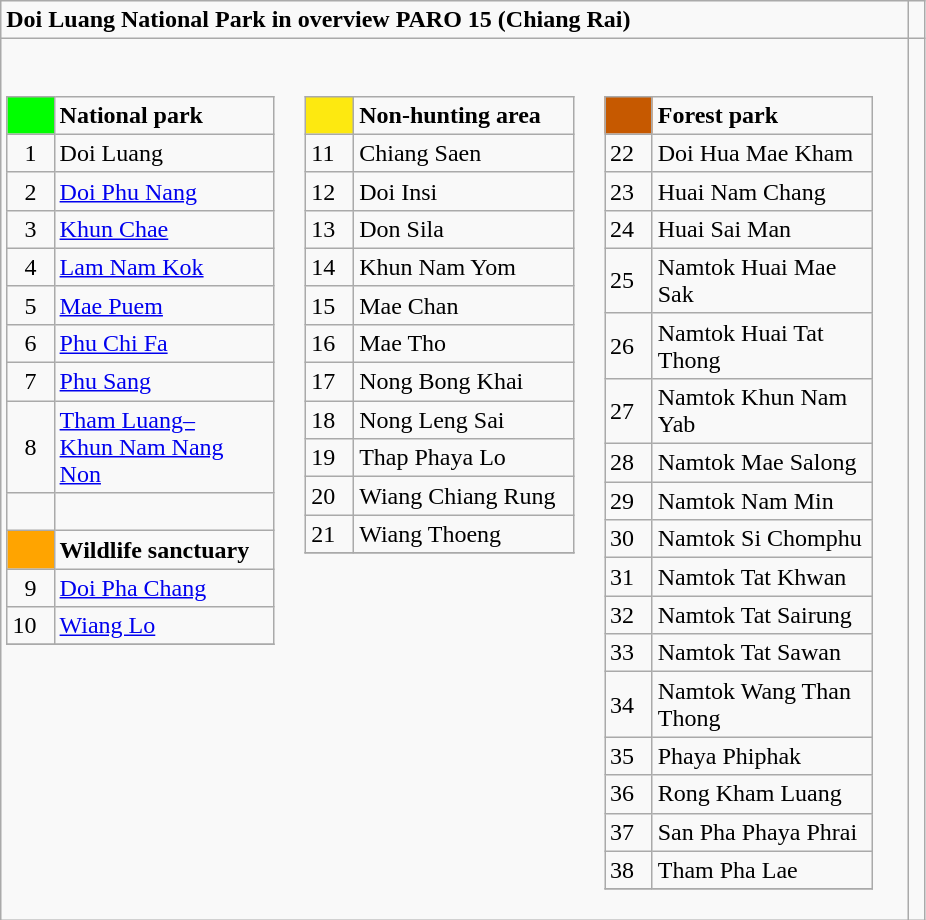<table role="presentation" class="wikitable mw-collapsible mw-collapsed">
<tr>
<td><strong>Doi Luang National Park in overview PARO 15 (Chiang Rai)</strong></td>
<td> </td>
</tr>
<tr>
<td><br><table class= "wikitable" style= "width:30%; display:inline-table;">
<tr>
<td style="width:3%; background:#00FF00;"> </td>
<td style="width:27%;"><strong>National park</strong></td>
</tr>
<tr>
<td>  1</td>
<td>Doi Luang</td>
</tr>
<tr>
<td>  2</td>
<td><a href='#'>Doi Phu Nang</a></td>
</tr>
<tr>
<td>  3</td>
<td><a href='#'>Khun Chae</a></td>
</tr>
<tr>
<td>  4</td>
<td><a href='#'>Lam Nam Kok</a></td>
</tr>
<tr>
<td>  5</td>
<td><a href='#'>Mae Puem</a></td>
</tr>
<tr>
<td>  6</td>
<td><a href='#'>Phu Chi Fa</a></td>
</tr>
<tr>
<td>  7</td>
<td><a href='#'>Phu Sang</a></td>
</tr>
<tr>
<td>  8</td>
<td><a href='#'>Tham Luang–<br>Khun Nam Nang Non</a></td>
</tr>
<tr>
<td> </td>
<td> </td>
</tr>
<tr>
<td style="background:#FFA400;"> </td>
<td><strong>Wildlife sanctuary</strong></td>
</tr>
<tr>
<td>  9</td>
<td><a href='#'>Doi Pha Chang</a></td>
</tr>
<tr>
<td>10</td>
<td><a href='#'>Wiang Lo</a></td>
</tr>
<tr>
</tr>
</table>
<table class= "wikitable" style= "width:30%; display:inline-table;">
<tr>
<td style="width:3%; background:#FDE910;"> </td>
<td style="width:30%;"><strong>Non-hunting area</strong></td>
</tr>
<tr>
<td>11</td>
<td>Chiang Saen</td>
</tr>
<tr>
<td>12</td>
<td>Doi Insi</td>
</tr>
<tr>
<td>13</td>
<td>Don Sila</td>
</tr>
<tr>
<td>14</td>
<td>Khun Nam Yom</td>
</tr>
<tr>
<td>15</td>
<td>Mae Chan</td>
</tr>
<tr>
<td>16</td>
<td>Mae Tho</td>
</tr>
<tr>
<td>17</td>
<td>Nong Bong Khai</td>
</tr>
<tr>
<td>18</td>
<td>Nong Leng Sai</td>
</tr>
<tr>
<td>19</td>
<td>Thap Phaya Lo</td>
</tr>
<tr>
<td>20</td>
<td>Wiang Chiang Rung</td>
</tr>
<tr>
<td>21</td>
<td>Wiang Thoeng</td>
</tr>
<tr>
</tr>
</table>
<table class= "wikitable" style= "width:30%; display:inline-table;">
<tr>
<td style="width:3%; background:#C65900;"> </td>
<td style="width:27%;"><strong>Forest park</strong></td>
</tr>
<tr>
<td>22</td>
<td>Doi Hua Mae Kham</td>
</tr>
<tr>
<td>23</td>
<td>Huai Nam Chang</td>
</tr>
<tr>
<td>24</td>
<td>Huai Sai Man</td>
</tr>
<tr>
<td>25</td>
<td>Namtok Huai Mae Sak</td>
</tr>
<tr>
<td>26</td>
<td>Namtok Huai Tat Thong</td>
</tr>
<tr>
<td>27</td>
<td>Namtok Khun Nam Yab</td>
</tr>
<tr>
<td>28</td>
<td>Namtok Mae Salong</td>
</tr>
<tr>
<td>29</td>
<td>Namtok Nam Min</td>
</tr>
<tr>
<td>30</td>
<td>Namtok Si Chomphu</td>
</tr>
<tr>
<td>31</td>
<td>Namtok Tat Khwan</td>
</tr>
<tr>
<td>32</td>
<td>Namtok Tat Sairung</td>
</tr>
<tr>
<td>33</td>
<td>Namtok Tat Sawan</td>
</tr>
<tr>
<td>34</td>
<td>Namtok Wang Than Thong</td>
</tr>
<tr>
<td>35</td>
<td>Phaya Phiphak</td>
</tr>
<tr>
<td>36</td>
<td>Rong Kham Luang</td>
</tr>
<tr>
<td>37</td>
<td>San Pha Phaya Phrai</td>
</tr>
<tr>
<td>38</td>
<td>Tham Pha Lae</td>
</tr>
<tr>
</tr>
</table>
</td>
</tr>
</table>
